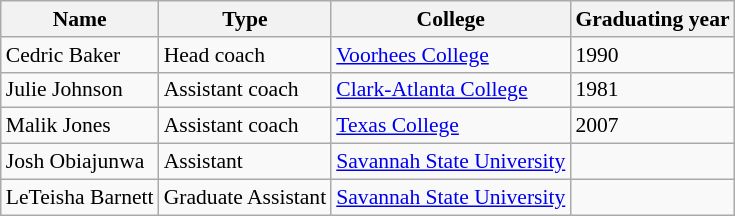<table class="wikitable" style="font-size: 90%;">
<tr>
<th>Name</th>
<th>Type</th>
<th>College</th>
<th>Graduating year</th>
</tr>
<tr>
<td>Cedric Baker</td>
<td>Head coach</td>
<td><a href='#'>Voorhees College</a></td>
<td>1990</td>
</tr>
<tr>
<td>Julie Johnson</td>
<td>Assistant coach</td>
<td><a href='#'>Clark-Atlanta College</a></td>
<td>1981</td>
</tr>
<tr>
<td>Malik Jones</td>
<td>Assistant coach</td>
<td><a href='#'>Texas College</a></td>
<td>2007</td>
</tr>
<tr>
<td>Josh Obiajunwa</td>
<td>Assistant</td>
<td><a href='#'>Savannah State University</a></td>
<td></td>
</tr>
<tr>
<td>LeTeisha Barnett</td>
<td>Graduate Assistant</td>
<td><a href='#'>Savannah State University</a></td>
<td></td>
</tr>
</table>
